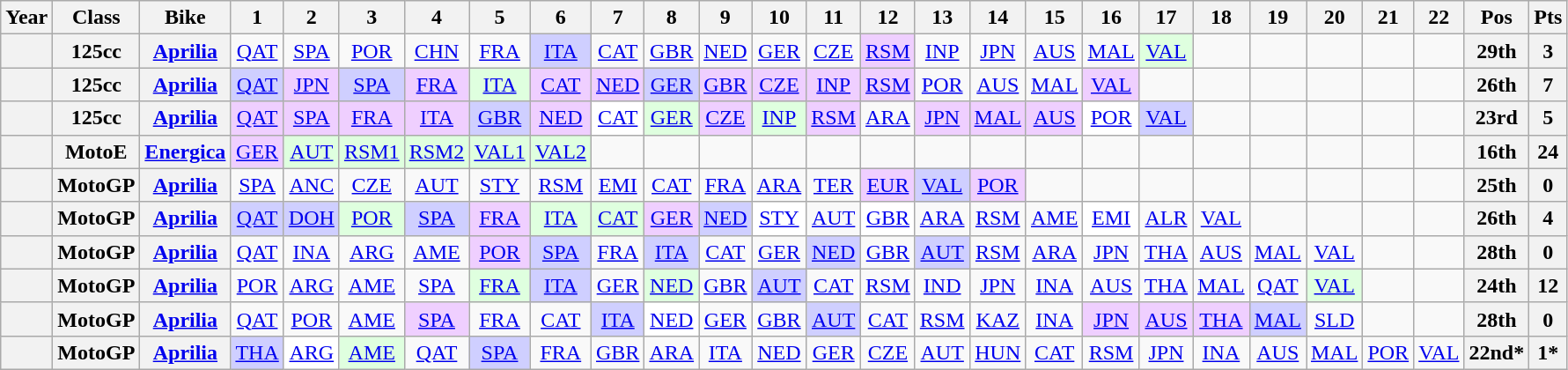<table class="wikitable" style="text-align:center;">
<tr>
<th>Year</th>
<th>Class</th>
<th>Bike</th>
<th>1</th>
<th>2</th>
<th>3</th>
<th>4</th>
<th>5</th>
<th>6</th>
<th>7</th>
<th>8</th>
<th>9</th>
<th>10</th>
<th>11</th>
<th>12</th>
<th>13</th>
<th>14</th>
<th>15</th>
<th>16</th>
<th>17</th>
<th>18</th>
<th>19</th>
<th>20</th>
<th>21</th>
<th>22</th>
<th>Pos</th>
<th>Pts</th>
</tr>
<tr>
<th></th>
<th>125cc</th>
<th><a href='#'>Aprilia</a></th>
<td><a href='#'>QAT</a></td>
<td><a href='#'>SPA</a></td>
<td><a href='#'>POR</a></td>
<td><a href='#'>CHN</a></td>
<td><a href='#'>FRA</a></td>
<td style="background:#CFCFFF;"><a href='#'>ITA</a><br></td>
<td><a href='#'>CAT</a></td>
<td><a href='#'>GBR</a></td>
<td><a href='#'>NED</a></td>
<td><a href='#'>GER</a></td>
<td><a href='#'>CZE</a></td>
<td style="background:#EFCFFF;"><a href='#'>RSM</a><br></td>
<td><a href='#'>INP</a></td>
<td><a href='#'>JPN</a></td>
<td><a href='#'>AUS</a></td>
<td><a href='#'>MAL</a></td>
<td style="background:#DFFFDF;"><a href='#'>VAL</a><br></td>
<td></td>
<td></td>
<td></td>
<td></td>
<td></td>
<th>29th</th>
<th>3</th>
</tr>
<tr>
<th></th>
<th>125cc</th>
<th><a href='#'>Aprilia</a></th>
<td style="background:#CFCFFF;"><a href='#'>QAT</a><br></td>
<td style="background:#EFCFFF;"><a href='#'>JPN</a><br></td>
<td style="background:#CFCFFF;"><a href='#'>SPA</a><br></td>
<td style="background:#EFCFFF;"><a href='#'>FRA</a><br></td>
<td style="background:#DFFFDF;"><a href='#'>ITA</a><br></td>
<td style="background:#EFCFFF;"><a href='#'>CAT</a><br></td>
<td style="background:#EFCFFF;"><a href='#'>NED</a><br></td>
<td style="background:#CFCFFF;"><a href='#'>GER</a><br></td>
<td style="background:#EFCFFF;"><a href='#'>GBR</a><br></td>
<td style="background:#EFCFFF;"><a href='#'>CZE</a><br></td>
<td style="background:#EFCFFF;"><a href='#'>INP</a><br></td>
<td style="background:#EFCFFF;"><a href='#'>RSM</a><br></td>
<td><a href='#'>POR</a></td>
<td><a href='#'>AUS</a></td>
<td><a href='#'>MAL</a></td>
<td style="background:#EFCFFF;"><a href='#'>VAL</a><br></td>
<td></td>
<td></td>
<td></td>
<td></td>
<td></td>
<td></td>
<th>26th</th>
<th>7</th>
</tr>
<tr>
<th></th>
<th>125cc</th>
<th><a href='#'>Aprilia</a></th>
<td style="background:#EFCFFF;"><a href='#'>QAT</a><br></td>
<td style="background:#EFCFFF;"><a href='#'>SPA</a><br></td>
<td style="background:#EFCFFF;"><a href='#'>FRA</a><br></td>
<td style="background:#EFCFFF;"><a href='#'>ITA</a><br></td>
<td style="background:#CFCFFF;"><a href='#'>GBR</a><br></td>
<td style="background:#EFCFFF;"><a href='#'>NED</a><br></td>
<td style="background:#FFFFFF;"><a href='#'>CAT</a><br></td>
<td style="background:#DFFFDF;"><a href='#'>GER</a><br></td>
<td style="background:#EFCFFF;"><a href='#'>CZE</a><br></td>
<td style="background:#DFFFDF;"><a href='#'>INP</a><br></td>
<td style="background:#EFCFFF;"><a href='#'>RSM</a><br></td>
<td><a href='#'>ARA</a></td>
<td style="background:#EFCFFF;"><a href='#'>JPN</a><br></td>
<td style="background:#EFCFFF;"><a href='#'>MAL</a><br></td>
<td style="background:#EFCFFF;"><a href='#'>AUS</a><br></td>
<td style="background:#FFFFFF;"><a href='#'>POR</a><br></td>
<td style="background:#CFCFFF;"><a href='#'>VAL</a><br></td>
<td></td>
<td></td>
<td></td>
<td></td>
<td></td>
<th>23rd</th>
<th>5</th>
</tr>
<tr>
<th></th>
<th>MotoE</th>
<th><a href='#'>Energica</a></th>
<td style="background:#EFCFFF;"><a href='#'>GER</a><br></td>
<td style="background:#DFFFDF;"><a href='#'>AUT</a><br></td>
<td style="background:#DFFFDF;"><a href='#'>RSM1</a><br></td>
<td style="background:#DFFFDF;"><a href='#'>RSM2</a><br></td>
<td style="background:#DFFFDF;"><a href='#'>VAL1</a><br></td>
<td style="background:#DFFFDF;"><a href='#'>VAL2</a><br></td>
<td></td>
<td></td>
<td></td>
<td></td>
<td></td>
<td></td>
<td></td>
<td></td>
<td></td>
<td></td>
<td></td>
<td></td>
<td></td>
<td></td>
<td></td>
<td></td>
<th>16th</th>
<th>24</th>
</tr>
<tr>
<th></th>
<th>MotoGP</th>
<th><a href='#'>Aprilia</a></th>
<td><a href='#'>SPA</a></td>
<td><a href='#'>ANC</a></td>
<td><a href='#'>CZE</a></td>
<td><a href='#'>AUT</a></td>
<td><a href='#'>STY</a></td>
<td><a href='#'>RSM</a></td>
<td><a href='#'>EMI</a></td>
<td><a href='#'>CAT</a></td>
<td><a href='#'>FRA</a></td>
<td><a href='#'>ARA</a></td>
<td><a href='#'>TER</a></td>
<td style="background:#EFCFFF;"><a href='#'>EUR</a><br></td>
<td style="background:#CFCFFF;"><a href='#'>VAL</a><br></td>
<td style="background:#EFCFFF;"><a href='#'>POR</a><br></td>
<td></td>
<td></td>
<td></td>
<td></td>
<td></td>
<td></td>
<td></td>
<td></td>
<th>25th</th>
<th>0</th>
</tr>
<tr>
<th></th>
<th>MotoGP</th>
<th><a href='#'>Aprilia</a></th>
<td style="background:#cfcfff;"><a href='#'>QAT</a><br></td>
<td style="background:#cfcfff;"><a href='#'>DOH</a><br></td>
<td style="background:#dfffdf;"><a href='#'>POR</a><br></td>
<td style="background:#cfcfff;"><a href='#'>SPA</a><br></td>
<td style="background:#efcfff;"><a href='#'>FRA</a><br></td>
<td style="background:#dfffdf;"><a href='#'>ITA</a><br></td>
<td style="background:#dfffdf;"><a href='#'>CAT</a><br></td>
<td style="background:#efcfff;"><a href='#'>GER</a><br></td>
<td style="background:#cfcfff;"><a href='#'>NED</a><br></td>
<td style="background:#ffffff;"><a href='#'>STY</a><br></td>
<td><a href='#'>AUT</a></td>
<td style="background:#ffffff;"><a href='#'>GBR</a><br></td>
<td><a href='#'>ARA</a></td>
<td><a href='#'>RSM</a></td>
<td><a href='#'>AME</a></td>
<td style="background:#ffffff;"><a href='#'>EMI</a><br></td>
<td><a href='#'>ALR</a></td>
<td><a href='#'>VAL</a></td>
<td></td>
<td></td>
<td></td>
<td></td>
<th>26th</th>
<th>4</th>
</tr>
<tr>
<th></th>
<th>MotoGP</th>
<th><a href='#'>Aprilia</a></th>
<td><a href='#'>QAT</a></td>
<td><a href='#'>INA</a></td>
<td><a href='#'>ARG</a></td>
<td><a href='#'>AME</a></td>
<td style="background:#efcfff;"><a href='#'>POR</a><br></td>
<td style="background:#cfcfff;"><a href='#'>SPA</a><br></td>
<td><a href='#'>FRA</a></td>
<td style="background:#cfcfff;"><a href='#'>ITA</a><br></td>
<td><a href='#'>CAT</a></td>
<td><a href='#'>GER</a></td>
<td style="background:#cfcfff;"><a href='#'>NED</a><br></td>
<td><a href='#'>GBR</a></td>
<td style="background:#cfcfff;"><a href='#'>AUT</a><br></td>
<td><a href='#'>RSM</a></td>
<td><a href='#'>ARA</a></td>
<td><a href='#'>JPN</a></td>
<td><a href='#'>THA</a></td>
<td><a href='#'>AUS</a></td>
<td><a href='#'>MAL</a></td>
<td><a href='#'>VAL</a></td>
<td></td>
<td></td>
<th>28th</th>
<th>0</th>
</tr>
<tr>
<th></th>
<th>MotoGP</th>
<th><a href='#'>Aprilia</a></th>
<td><a href='#'>POR</a></td>
<td><a href='#'>ARG</a></td>
<td><a href='#'>AME</a></td>
<td><a href='#'>SPA</a></td>
<td style="background:#dfffdf;"><a href='#'>FRA</a><br></td>
<td style="background:#cfcfff;"><a href='#'>ITA</a><br></td>
<td><a href='#'>GER</a></td>
<td style="background:#dfffdf;"><a href='#'>NED</a><br></td>
<td><a href='#'>GBR</a></td>
<td style="background:#cfcfff;"><a href='#'>AUT</a><br></td>
<td><a href='#'>CAT</a></td>
<td><a href='#'>RSM</a></td>
<td><a href='#'>IND</a></td>
<td><a href='#'>JPN</a></td>
<td><a href='#'>INA</a></td>
<td><a href='#'>AUS</a></td>
<td><a href='#'>THA</a></td>
<td><a href='#'>MAL</a></td>
<td><a href='#'>QAT</a></td>
<td style="background:#dfffdf;"><a href='#'>VAL</a><br></td>
<td></td>
<td></td>
<th>24th</th>
<th>12</th>
</tr>
<tr>
<th></th>
<th>MotoGP</th>
<th><a href='#'>Aprilia</a></th>
<td><a href='#'>QAT</a></td>
<td><a href='#'>POR</a></td>
<td><a href='#'>AME</a></td>
<td style="background:#EFCFFF;"><a href='#'>SPA</a><br></td>
<td><a href='#'>FRA</a></td>
<td><a href='#'>CAT</a></td>
<td style="background:#CFCFFF;"><a href='#'>ITA</a><br></td>
<td style="background:#FFFFFF;"><a href='#'>NED</a><br></td>
<td><a href='#'>GER</a></td>
<td><a href='#'>GBR</a></td>
<td style="background:#CFCFFF;"><a href='#'>AUT</a><br></td>
<td><a href='#'>CAT</a></td>
<td><a href='#'>RSM</a></td>
<td><a href='#'>KAZ</a></td>
<td><a href='#'>INA</a></td>
<td style="background:#EFCFFF;"><a href='#'>JPN</a><br></td>
<td style="background:#EFCFFF;"><a href='#'>AUS</a><br></td>
<td style="background:#EFCFFF;"><a href='#'>THA</a><br></td>
<td style="background:#CFCFFF;"><a href='#'>MAL</a><br></td>
<td><a href='#'>SLD</a></td>
<td></td>
<td></td>
<th>28th</th>
<th>0</th>
</tr>
<tr>
<th></th>
<th>MotoGP</th>
<th><a href='#'>Aprilia</a></th>
<td style="background:#CFCFFF;"><a href='#'>THA</a><br></td>
<td style="background:#FFFFFF;"><a href='#'>ARG</a><br></td>
<td style="background:#DFFFDF;"><a href='#'>AME</a><br></td>
<td><a href='#'>QAT</a></td>
<td style="background:#CFCFFF;"><a href='#'>SPA</a><br></td>
<td><a href='#'>FRA</a></td>
<td><a href='#'>GBR</a></td>
<td><a href='#'>ARA</a></td>
<td><a href='#'>ITA</a></td>
<td><a href='#'>NED</a></td>
<td><a href='#'>GER</a></td>
<td><a href='#'>CZE</a></td>
<td><a href='#'>AUT</a></td>
<td><a href='#'>HUN</a></td>
<td><a href='#'>CAT</a></td>
<td><a href='#'>RSM</a></td>
<td><a href='#'>JPN</a></td>
<td><a href='#'>INA</a></td>
<td><a href='#'>AUS</a></td>
<td><a href='#'>MAL</a></td>
<td><a href='#'>POR</a></td>
<td><a href='#'>VAL</a></td>
<th>22nd*</th>
<th>1*</th>
</tr>
</table>
